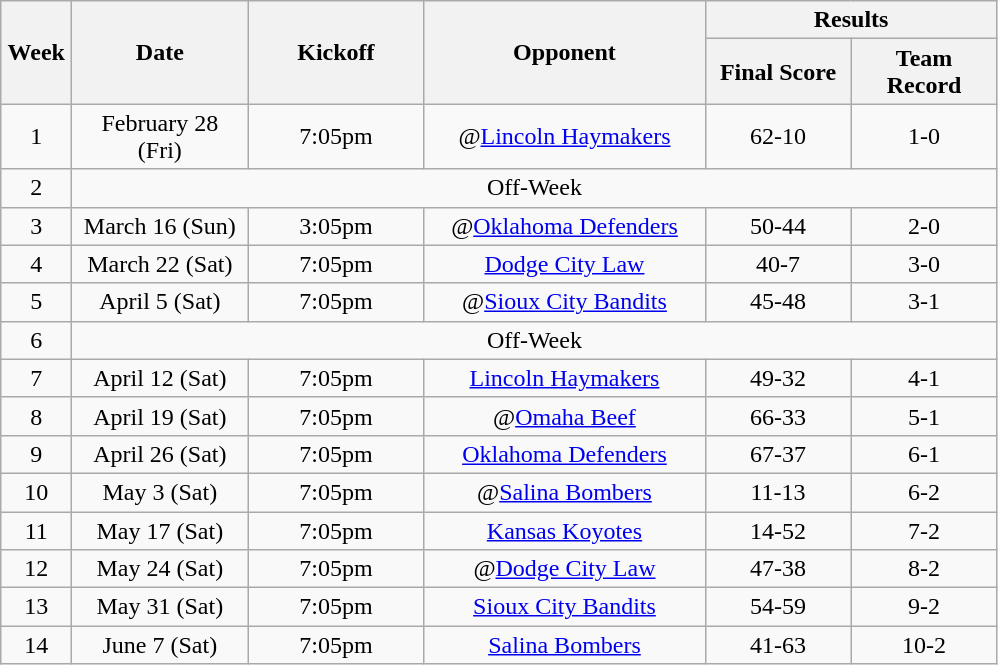<table class="wikitable">
<tr>
<th rowspan="2" width="40">Week</th>
<th rowspan="2" width="110">Date</th>
<th rowspan="2" width="110">Kickoff</th>
<th rowspan="2" width="180">Opponent</th>
<th colspan="2" width="180">Results</th>
</tr>
<tr>
<th width="90">Final Score</th>
<th width="90">Team Record</th>
</tr>
<tr>
<td align="center">1</td>
<td align="center">February 28 (Fri)</td>
<td align="center">7:05pm</td>
<td align="center">@<a href='#'>Lincoln Haymakers</a></td>
<td align="center">62-10</td>
<td align="center">1-0</td>
</tr>
<tr>
<td align="center">2</td>
<td colSpan=5 align="center">Off-Week</td>
</tr>
<tr>
<td align="center">3</td>
<td align="center">March 16 (Sun)</td>
<td align="center">3:05pm</td>
<td align="center">@<a href='#'>Oklahoma Defenders</a></td>
<td align="center">50-44</td>
<td align="center">2-0</td>
</tr>
<tr>
<td align="center">4</td>
<td align="center">March 22 (Sat)</td>
<td align="center">7:05pm</td>
<td align="center"><a href='#'>Dodge City Law</a></td>
<td align="center">40-7</td>
<td align="center">3-0</td>
</tr>
<tr>
<td align="center">5</td>
<td align="center">April 5 (Sat)</td>
<td align="center">7:05pm</td>
<td align="center">@<a href='#'>Sioux City Bandits</a></td>
<td align="center">45-48</td>
<td align="center">3-1</td>
</tr>
<tr>
<td align="center">6</td>
<td colSpan=5 align="center">Off-Week</td>
</tr>
<tr>
<td align="center">7</td>
<td align="center">April 12 (Sat)</td>
<td align="center">7:05pm</td>
<td align="center"><a href='#'>Lincoln Haymakers</a></td>
<td align="center">49-32</td>
<td align="center">4-1</td>
</tr>
<tr>
<td align="center">8</td>
<td align="center">April 19 (Sat)</td>
<td align="center">7:05pm</td>
<td align="center">@<a href='#'>Omaha Beef</a></td>
<td align="center">66-33</td>
<td align="center">5-1</td>
</tr>
<tr>
<td align="center">9</td>
<td align="center">April 26 (Sat)</td>
<td align="center">7:05pm</td>
<td align="center"><a href='#'>Oklahoma Defenders</a></td>
<td align="center">67-37</td>
<td align="center">6-1</td>
</tr>
<tr>
<td align="center">10</td>
<td align="center">May 3 (Sat)</td>
<td align="center">7:05pm</td>
<td align="center">@<a href='#'>Salina Bombers</a></td>
<td align="center">11-13</td>
<td align="center">6-2</td>
</tr>
<tr>
<td align="center">11</td>
<td align="center">May 17 (Sat)</td>
<td align="center">7:05pm</td>
<td align="center"><a href='#'>Kansas Koyotes</a></td>
<td align="center">14-52</td>
<td align="center">7-2</td>
</tr>
<tr>
<td align="center">12</td>
<td align="center">May 24 (Sat)</td>
<td align="center">7:05pm</td>
<td align="center">@<a href='#'>Dodge City Law</a></td>
<td align="center">47-38</td>
<td align="center">8-2</td>
</tr>
<tr>
<td align="center">13</td>
<td align="center">May 31 (Sat)</td>
<td align="center">7:05pm</td>
<td align="center"><a href='#'>Sioux City Bandits</a></td>
<td align="center">54-59</td>
<td align="center">9-2</td>
</tr>
<tr>
<td align="center">14</td>
<td align="center">June 7 (Sat)</td>
<td align="center">7:05pm</td>
<td align="center"><a href='#'>Salina Bombers</a></td>
<td align="center">41-63</td>
<td align="center">10-2</td>
</tr>
</table>
